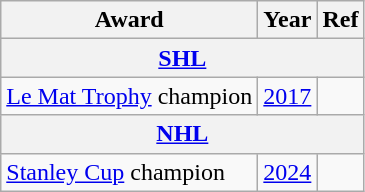<table class="wikitable">
<tr>
<th>Award</th>
<th>Year</th>
<th>Ref</th>
</tr>
<tr>
<th colspan="3"><a href='#'>SHL</a></th>
</tr>
<tr>
<td><a href='#'>Le Mat Trophy</a> champion</td>
<td><a href='#'>2017</a></td>
<td></td>
</tr>
<tr>
<th colspan="3"><a href='#'>NHL</a></th>
</tr>
<tr>
<td><a href='#'>Stanley Cup</a> champion</td>
<td><a href='#'>2024</a></td>
<td></td>
</tr>
</table>
